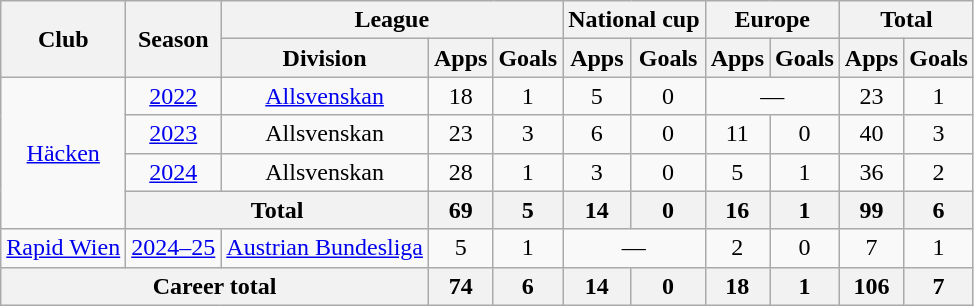<table class="wikitable" style="text-align:center">
<tr>
<th rowspan="2">Club</th>
<th rowspan="2">Season</th>
<th colspan="3">League</th>
<th colspan="2">National cup</th>
<th colspan="2">Europe</th>
<th colspan="2">Total</th>
</tr>
<tr>
<th>Division</th>
<th>Apps</th>
<th>Goals</th>
<th>Apps</th>
<th>Goals</th>
<th>Apps</th>
<th>Goals</th>
<th>Apps</th>
<th>Goals</th>
</tr>
<tr>
<td rowspan="4"><a href='#'>Häcken</a></td>
<td><a href='#'>2022</a></td>
<td><a href='#'>Allsvenskan</a></td>
<td>18</td>
<td>1</td>
<td>5</td>
<td>0</td>
<td colspan="2">—</td>
<td>23</td>
<td>1</td>
</tr>
<tr>
<td><a href='#'>2023</a></td>
<td>Allsvenskan</td>
<td>23</td>
<td>3</td>
<td>6</td>
<td>0</td>
<td>11</td>
<td>0</td>
<td>40</td>
<td>3</td>
</tr>
<tr>
<td><a href='#'>2024</a></td>
<td>Allsvenskan</td>
<td>28</td>
<td>1</td>
<td>3</td>
<td>0</td>
<td>5</td>
<td>1</td>
<td>36</td>
<td>2</td>
</tr>
<tr>
<th colspan="2">Total</th>
<th>69</th>
<th>5</th>
<th>14</th>
<th>0</th>
<th>16</th>
<th>1</th>
<th>99</th>
<th>6</th>
</tr>
<tr>
<td><a href='#'>Rapid Wien</a></td>
<td><a href='#'>2024–25</a></td>
<td><a href='#'>Austrian Bundesliga</a></td>
<td>5</td>
<td>1</td>
<td colspan="2">—</td>
<td>2</td>
<td>0</td>
<td>7</td>
<td>1</td>
</tr>
<tr>
<th colspan="3">Career total</th>
<th>74</th>
<th>6</th>
<th>14</th>
<th>0</th>
<th>18</th>
<th>1</th>
<th>106</th>
<th>7</th>
</tr>
</table>
